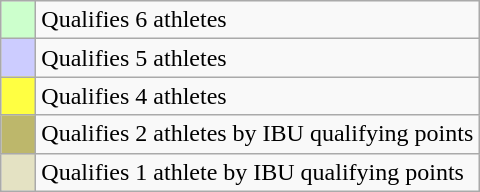<table class="wikitable">
<tr>
<td style="background: #ccffcc;">    </td>
<td>Qualifies 6 athletes</td>
</tr>
<tr>
<td style="background: #ccccff;">    </td>
<td>Qualifies 5 athletes</td>
</tr>
<tr>
<td style="background: #ffff42;">    </td>
<td>Qualifies 4 athletes</td>
</tr>
<tr>
<td style="background: #BDB76B;">    </td>
<td>Qualifies 2 athletes by IBU qualifying points</td>
</tr>
<tr>
<td style="background: #e4e2c3;">    </td>
<td>Qualifies 1 athlete by IBU qualifying points</td>
</tr>
</table>
